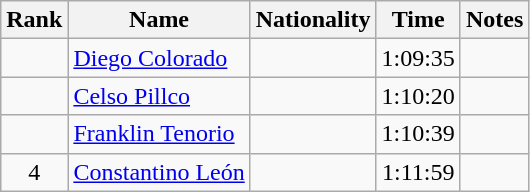<table class="wikitable sortable" style="text-align:center">
<tr>
<th>Rank</th>
<th>Name</th>
<th>Nationality</th>
<th>Time</th>
<th>Notes</th>
</tr>
<tr>
<td></td>
<td align=left><a href='#'>Diego Colorado</a></td>
<td align=left></td>
<td>1:09:35</td>
<td></td>
</tr>
<tr>
<td></td>
<td align=left><a href='#'>Celso Pillco</a></td>
<td align=left></td>
<td>1:10:20</td>
<td></td>
</tr>
<tr>
<td></td>
<td align=left><a href='#'>Franklin Tenorio</a></td>
<td align=left></td>
<td>1:10:39</td>
<td></td>
</tr>
<tr>
<td>4</td>
<td align=left><a href='#'>Constantino León</a></td>
<td align=left></td>
<td>1:11:59</td>
<td></td>
</tr>
</table>
